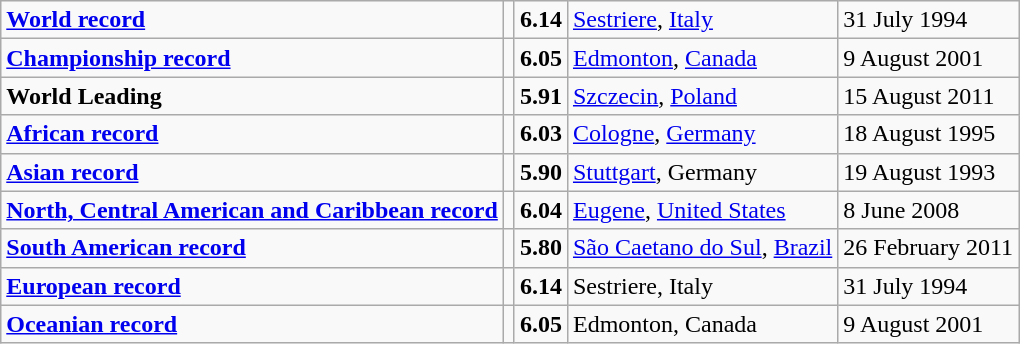<table class="wikitable">
<tr>
<td><strong><a href='#'>World record</a></strong></td>
<td></td>
<td><strong>6.14</strong></td>
<td><a href='#'>Sestriere</a>, <a href='#'>Italy</a></td>
<td>31 July 1994</td>
</tr>
<tr>
<td><strong><a href='#'>Championship record</a></strong></td>
<td></td>
<td><strong>6.05</strong></td>
<td><a href='#'>Edmonton</a>, <a href='#'>Canada</a></td>
<td>9 August 2001</td>
</tr>
<tr>
<td><strong>World Leading</strong></td>
<td></td>
<td><strong>5.91</strong></td>
<td><a href='#'>Szczecin</a>, <a href='#'>Poland</a></td>
<td>15 August 2011</td>
</tr>
<tr>
<td><strong><a href='#'>African record</a></strong></td>
<td></td>
<td><strong>6.03</strong></td>
<td><a href='#'>Cologne</a>, <a href='#'>Germany</a></td>
<td>18 August 1995</td>
</tr>
<tr>
<td><strong><a href='#'>Asian record</a></strong></td>
<td></td>
<td><strong>5.90</strong></td>
<td><a href='#'>Stuttgart</a>, Germany</td>
<td>19 August 1993</td>
</tr>
<tr>
<td><strong><a href='#'>North, Central American and Caribbean record</a></strong></td>
<td></td>
<td><strong>6.04</strong></td>
<td><a href='#'>Eugene</a>, <a href='#'>United States</a></td>
<td>8 June 2008</td>
</tr>
<tr>
<td><strong><a href='#'>South American record</a></strong></td>
<td></td>
<td><strong>5.80</strong></td>
<td><a href='#'>São Caetano do Sul</a>, <a href='#'>Brazil</a></td>
<td>26 February 2011</td>
</tr>
<tr>
<td><strong><a href='#'>European record</a></strong></td>
<td></td>
<td><strong>6.14</strong></td>
<td>Sestriere, Italy</td>
<td>31 July 1994</td>
</tr>
<tr>
<td><strong><a href='#'>Oceanian record</a></strong></td>
<td></td>
<td><strong>6.05</strong></td>
<td>Edmonton, Canada</td>
<td>9 August 2001</td>
</tr>
</table>
